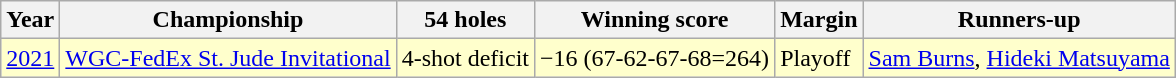<table class="wikitable">
<tr>
<th>Year</th>
<th>Championship</th>
<th>54 holes</th>
<th>Winning score</th>
<th>Margin</th>
<th>Runners-up</th>
</tr>
<tr style="background:#FFFFCC;">
<td><a href='#'>2021</a></td>
<td><a href='#'>WGC-FedEx St. Jude Invitational</a></td>
<td>4-shot deficit</td>
<td>−16 (67-62-67-68=264)</td>
<td>Playoff</td>
<td> <a href='#'>Sam Burns</a>,  <a href='#'>Hideki Matsuyama</a></td>
</tr>
</table>
